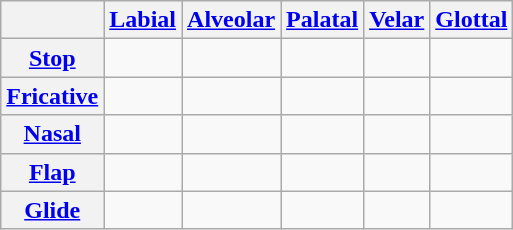<table class="wikitable" style="text-align:center">
<tr>
<th></th>
<th><a href='#'>Labial</a></th>
<th><a href='#'>Alveolar</a></th>
<th><a href='#'>Palatal</a></th>
<th><a href='#'>Velar</a></th>
<th><a href='#'>Glottal</a></th>
</tr>
<tr>
<th><a href='#'>Stop</a></th>
<td></td>
<td></td>
<td></td>
<td></td>
<td></td>
</tr>
<tr>
<th><a href='#'>Fricative</a></th>
<td></td>
<td></td>
<td></td>
<td></td>
<td></td>
</tr>
<tr>
<th><a href='#'>Nasal</a></th>
<td></td>
<td></td>
<td></td>
<td></td>
<td></td>
</tr>
<tr>
<th><a href='#'>Flap</a></th>
<td></td>
<td></td>
<td></td>
<td></td>
<td></td>
</tr>
<tr>
<th><a href='#'>Glide</a></th>
<td></td>
<td></td>
<td></td>
<td></td>
<td></td>
</tr>
</table>
